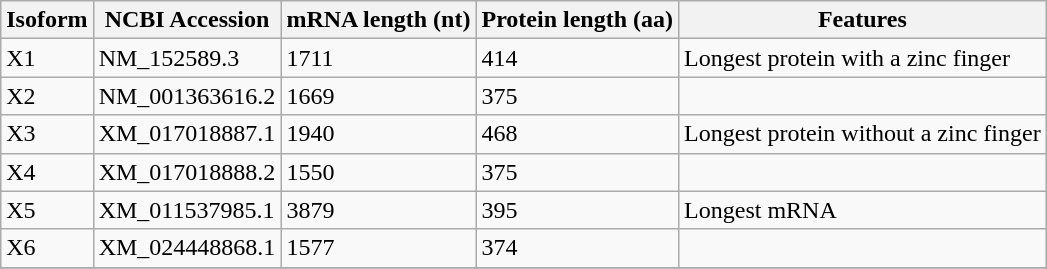<table class="wikitable">
<tr>
<th>Isoform</th>
<th>NCBI Accession</th>
<th>mRNA length (nt)</th>
<th>Protein length (aa)</th>
<th>Features</th>
</tr>
<tr>
<td>X1</td>
<td>NM_152589.3</td>
<td>1711</td>
<td>414</td>
<td>Longest protein with a zinc finger</td>
</tr>
<tr>
<td>X2</td>
<td>NM_001363616.2</td>
<td>1669</td>
<td>375</td>
<td></td>
</tr>
<tr>
<td>X3</td>
<td>XM_017018887.1</td>
<td>1940</td>
<td>468</td>
<td>Longest protein without a zinc finger</td>
</tr>
<tr>
<td>X4</td>
<td>XM_017018888.2</td>
<td>1550</td>
<td>375</td>
<td></td>
</tr>
<tr>
<td>X5</td>
<td>XM_011537985.1</td>
<td>3879</td>
<td>395</td>
<td>Longest mRNA</td>
</tr>
<tr>
<td>X6</td>
<td>XM_024448868.1</td>
<td>1577</td>
<td>374</td>
<td></td>
</tr>
<tr>
</tr>
</table>
